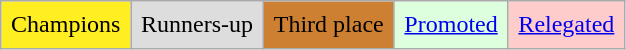<table class="wikitable">
<tr>
<td style="background-color:#FE2;padding:0.4em">Champions</td>
<td style="background-color:#DDD;padding:0.4em">Runners-up</td>
<td style="background-color:#CD7F32;padding:0.4em">Third place</td>
<td style="background-color:#DFD;padding:0.4em"><a href='#'>Promoted</a></td>
<td style="background-color:#FCC;padding:0.4em"><a href='#'>Relegated</a></td>
</tr>
</table>
